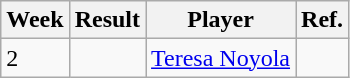<table class="wikitable">
<tr>
<th>Week</th>
<th>Result</th>
<th>Player</th>
<th>Ref.</th>
</tr>
<tr>
<td>2</td>
<td></td>
<td> <a href='#'>Teresa Noyola</a></td>
<td></td>
</tr>
</table>
